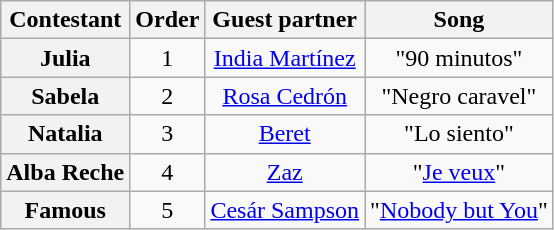<table class="wikitable plainrowheaders" style="text-align:center;">
<tr>
<th scope="col">Contestant</th>
<th scope="col">Order</th>
<th scope="col">Guest partner</th>
<th scope="col">Song</th>
</tr>
<tr>
<th scope="row">Julia</th>
<td>1</td>
<td><a href='#'>India Martínez</a></td>
<td>"90 minutos"</td>
</tr>
<tr>
<th scope="row">Sabela</th>
<td>2</td>
<td><a href='#'>Rosa Cedrón</a></td>
<td>"Negro caravel"</td>
</tr>
<tr>
<th scope="row">Natalia</th>
<td>3</td>
<td><a href='#'>Beret</a></td>
<td>"Lo siento"</td>
</tr>
<tr>
<th scope="row">Alba Reche</th>
<td>4</td>
<td><a href='#'>Zaz</a></td>
<td>"<a href='#'>Je veux</a>"</td>
</tr>
<tr>
<th scope="row">Famous</th>
<td>5</td>
<td><a href='#'>Cesár Sampson</a></td>
<td>"<a href='#'>Nobody but You</a>"</td>
</tr>
</table>
